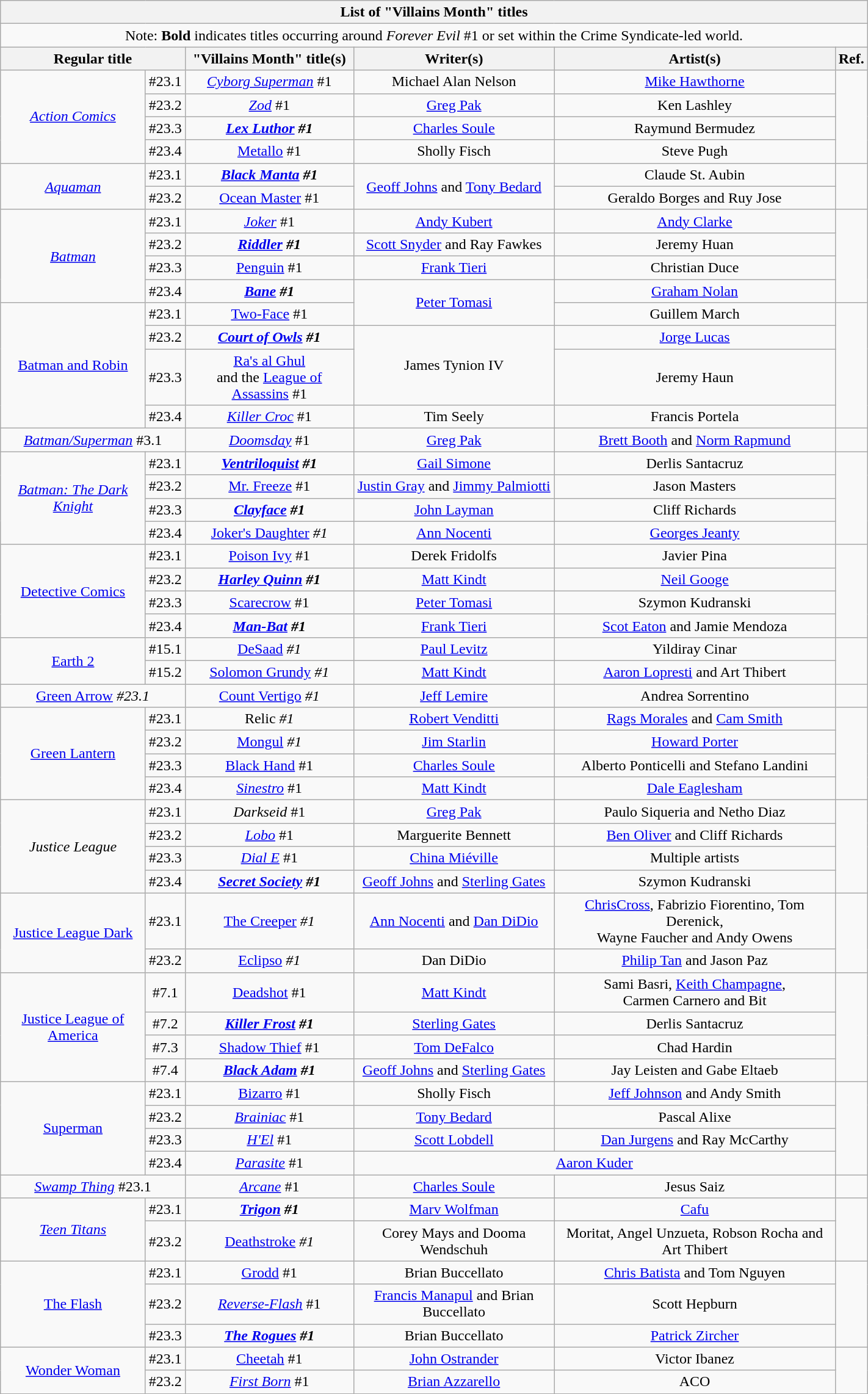<table class="wikitable collapsible collapsed" style="width:75%">
<tr>
<th colspan="6" style="text-align:center;">List of "Villains Month" titles</th>
</tr>
<tr>
<td colspan="6" style="text-align:center;">Note: <strong>Bold</strong> indicates titles occurring around <em>Forever Evil</em> #1 or set within the Crime Syndicate-led world.</td>
</tr>
<tr>
<th colspan="2" style="text-align:center;">Regular title</th>
<th style="text-align:center;">"Villains Month" title(s)</th>
<th style="text-align:center;">Writer(s)</th>
<th style="text-align:center;">Artist(s)</th>
<th style="text-align:center;">Ref.</th>
</tr>
<tr>
<td rowspan="4" style="text-align:center;"><em><a href='#'>Action Comics</a></em></td>
<td style="text-align:center;">#23.1</td>
<td style="text-align:center;"><em><a href='#'>Cyborg Superman</a></em> #1</td>
<td style="text-align:center;">Michael Alan Nelson</td>
<td style="text-align:center;"><a href='#'>Mike Hawthorne</a></td>
<td rowspan="4" style="text-align:center;"></td>
</tr>
<tr style="text-align:center;">
<td>#23.2</td>
<td><em><a href='#'>Zod</a></em> #1</td>
<td><a href='#'>Greg Pak</a></td>
<td>Ken Lashley</td>
</tr>
<tr style="text-align:center;">
<td>#23.3</td>
<td><strong><em><a href='#'>Lex Luthor</a><em> #1<strong></td>
<td><a href='#'>Charles Soule</a></td>
<td>Raymund Bermudez</td>
</tr>
<tr style="text-align:center;">
<td>#23.4</td>
<td></em></strong><a href='#'>Metallo</a></em> #1</strong></td>
<td>Sholly Fisch</td>
<td>Steve Pugh</td>
</tr>
<tr>
<td rowspan="2" style="text-align:center;"><em><a href='#'>Aquaman</a></em></td>
<td style="text-align:center;">#23.1</td>
<td style="text-align:center;"><strong><em><a href='#'>Black Manta</a><em> #1<strong></td>
<td rowspan="2" style="text-align:center;"><a href='#'>Geoff Johns</a> and <a href='#'>Tony Bedard</a></td>
<td style="text-align:center;">Claude St. Aubin</td>
<td rowspan="2" style="text-align:center;"></td>
</tr>
<tr style="text-align:center;">
<td>#23.2</td>
<td></em></strong><a href='#'>Ocean Master</a></em> #1</strong></td>
<td>Geraldo Borges and Ruy Jose</td>
</tr>
<tr>
<td rowspan="4" style="text-align:center;"><em><a href='#'>Batman</a></em></td>
<td style="text-align:center;">#23.1</td>
<td style="text-align:center;"><em><a href='#'>Joker</a></em> #1</td>
<td style="text-align:center;"><a href='#'>Andy Kubert</a></td>
<td style="text-align:center;"><a href='#'>Andy Clarke</a></td>
<td rowspan="4" style="text-align:center;"></td>
</tr>
<tr style="text-align:center;">
<td>#23.2</td>
<td><strong><em><a href='#'>Riddler</a><em> #1<strong></td>
<td><a href='#'>Scott Snyder</a> and Ray Fawkes</td>
<td>Jeremy Huan</td>
</tr>
<tr style="text-align:center;">
<td>#23.3</td>
<td></em></strong><a href='#'>Penguin</a></em> #1</strong></td>
<td><a href='#'>Frank Tieri</a></td>
<td>Christian Duce</td>
</tr>
<tr>
<td style="text-align:center;">#23.4</td>
<td style="text-align:center;"><strong><em><a href='#'>Bane</a><em> #1<strong></td>
<td rowspan="2" style="text-align:center;"><a href='#'>Peter Tomasi</a></td>
<td style="text-align:center;"><a href='#'>Graham Nolan</a></td>
</tr>
<tr>
<td rowspan="4" style="text-align:center;"></em><a href='#'>Batman and Robin</a><em></td>
<td style="text-align:center;">#23.1</td>
<td style="text-align:center;"></em></strong><a href='#'>Two-Face</a></em> #1</strong></td>
<td style="text-align:center;">Guillem March</td>
<td rowspan="4" style="text-align:center;"></td>
</tr>
<tr style="text-align:center;">
<td>#23.2</td>
<td><strong><em><a href='#'>Court of Owls</a><em> #1<strong></td>
<td rowspan="2">James Tynion IV</td>
<td><a href='#'>Jorge Lucas</a></td>
</tr>
<tr style="text-align:center;">
<td>#23.3</td>
<td></em></strong><a href='#'>Ra's al Ghul</a><br>and the <a href='#'>League of Assassins</a></em> #1</strong></td>
<td>Jeremy Haun</td>
</tr>
<tr style="text-align:center;">
<td>#23.4</td>
<td><em><a href='#'>Killer Croc</a></em> #1</td>
<td>Tim Seely</td>
<td>Francis Portela</td>
</tr>
<tr>
<td colspan="2" style="text-align:center;"><em><a href='#'>Batman/Superman</a></em> #3.1</td>
<td style="text-align:center;"><em><a href='#'>Doomsday</a></em> #1</td>
<td style="text-align:center;"><a href='#'>Greg Pak</a></td>
<td style="text-align:center;"><a href='#'>Brett Booth</a> and <a href='#'>Norm Rapmund</a></td>
<td style="text-align:center;"></td>
</tr>
<tr>
<td rowspan="4" style="text-align:center;"><em><a href='#'>Batman: The Dark Knight</a></em></td>
<td style="text-align:center;">#23.1</td>
<td style="text-align:center;"><strong><em><a href='#'>Ventriloquist</a><em> #1<strong></td>
<td style="text-align:center;"><a href='#'>Gail Simone</a></td>
<td style="text-align:center;">Derlis Santacruz</td>
<td rowspan="4" style="text-align:center;"></td>
</tr>
<tr style="text-align:center;">
<td>#23.2</td>
<td></em></strong><a href='#'>Mr. Freeze</a></em> #1</strong></td>
<td><a href='#'>Justin Gray</a> and <a href='#'>Jimmy Palmiotti</a></td>
<td>Jason Masters</td>
</tr>
<tr style="text-align:center;">
<td>#23.3</td>
<td><strong><em><a href='#'>Clayface</a><em> #1<strong></td>
<td><a href='#'>John Layman</a></td>
<td>Cliff Richards</td>
</tr>
<tr style="text-align:center;">
<td>#23.4</td>
<td></em><a href='#'>Joker's Daughter</a><em> #1</td>
<td><a href='#'>Ann Nocenti</a></td>
<td><a href='#'>Georges Jeanty</a></td>
</tr>
<tr>
<td rowspan="4" style="text-align:center;"></em><a href='#'>Detective Comics</a><em></td>
<td style="text-align:center;">#23.1</td>
<td style="text-align:center;"></em></strong><a href='#'>Poison Ivy</a></em> #1</strong></td>
<td style="text-align:center;">Derek Fridolfs</td>
<td style="text-align:center;">Javier Pina</td>
<td rowspan="4" style="text-align:center;"></td>
</tr>
<tr style="text-align:center;">
<td>#23.2</td>
<td><strong><em><a href='#'>Harley Quinn</a><em> #1<strong></td>
<td><a href='#'>Matt Kindt</a></td>
<td><a href='#'>Neil Googe</a></td>
</tr>
<tr style="text-align:center;">
<td>#23.3</td>
<td></em></strong><a href='#'>Scarecrow</a></em> #1</strong></td>
<td><a href='#'>Peter Tomasi</a></td>
<td>Szymon Kudranski</td>
</tr>
<tr style="text-align:center;">
<td>#23.4</td>
<td><strong><em><a href='#'>Man-Bat</a><em> #1<strong></td>
<td><a href='#'>Frank Tieri</a></td>
<td><a href='#'>Scot Eaton</a> and Jamie Mendoza</td>
</tr>
<tr>
<td rowspan="2" style="text-align:center;"></em><a href='#'>Earth 2</a><em></td>
<td style="text-align:center;">#15.1</td>
<td style="text-align:center;"></em><a href='#'>DeSaad</a><em> #1</td>
<td style="text-align:center;"><a href='#'>Paul Levitz</a></td>
<td style="text-align:center;">Yildiray Cinar</td>
<td rowspan="2" style="text-align:center;"></td>
</tr>
<tr style="text-align:center;">
<td>#15.2</td>
<td></em><a href='#'>Solomon Grundy</a><em> #1</td>
<td><a href='#'>Matt Kindt</a></td>
<td><a href='#'>Aaron Lopresti</a> and Art Thibert</td>
</tr>
<tr>
<td colspan="2" style="text-align:center;"></em><a href='#'>Green Arrow</a><em> #23.1</td>
<td style="text-align:center;"></em><a href='#'>Count Vertigo</a><em> #1</td>
<td style="text-align:center;"><a href='#'>Jeff Lemire</a></td>
<td style="text-align:center;">Andrea Sorrentino</td>
<td style="text-align:center;"></td>
</tr>
<tr>
<td rowspan="4" style="text-align:center;"></em><a href='#'>Green Lantern</a><em></td>
<td style="text-align:center;">#23.1</td>
<td style="text-align:center;"></em>Relic<em> #1</td>
<td style="text-align:center;"><a href='#'>Robert Venditti</a></td>
<td style="text-align:center;"><a href='#'>Rags Morales</a> and <a href='#'>Cam Smith</a></td>
<td rowspan="4" style="text-align:center;"></td>
</tr>
<tr style="text-align:center;">
<td>#23.2</td>
<td></em><a href='#'>Mongul</a><em> #1</td>
<td><a href='#'>Jim Starlin</a></td>
<td><a href='#'>Howard Porter</a></td>
</tr>
<tr style="text-align:center;">
<td>#23.3</td>
<td></em></strong><a href='#'>Black Hand</a></em> #1</strong></td>
<td><a href='#'>Charles Soule</a></td>
<td>Alberto Ponticelli and Stefano Landini</td>
</tr>
<tr style="text-align:center;">
<td>#23.4</td>
<td><em><a href='#'>Sinestro</a></em> #1</td>
<td><a href='#'>Matt Kindt</a></td>
<td><a href='#'>Dale Eaglesham</a></td>
</tr>
<tr>
<td rowspan="4" style="text-align:center;"><em>Justice League</em></td>
<td style="text-align:center;">#23.1</td>
<td style="text-align:center;"><em>Darkseid</em> #1</td>
<td style="text-align:center;"><a href='#'>Greg Pak</a></td>
<td style="text-align:center;">Paulo Siqueria and Netho Diaz</td>
<td rowspan="4" style="text-align:center;"></td>
</tr>
<tr style="text-align:center;">
<td>#23.2</td>
<td><em><a href='#'>Lobo</a></em> #1</td>
<td>Marguerite Bennett</td>
<td><a href='#'>Ben Oliver</a> and Cliff Richards</td>
</tr>
<tr style="text-align:center;">
<td>#23.3</td>
<td><em><a href='#'>Dial E</a></em> #1</td>
<td><a href='#'>China Miéville</a></td>
<td>Multiple artists</td>
</tr>
<tr style="text-align:center;">
<td>#23.4</td>
<td><strong><em><a href='#'>Secret Society</a><em> #1<strong></td>
<td><a href='#'>Geoff Johns</a> and <a href='#'>Sterling Gates</a></td>
<td>Szymon Kudranski</td>
</tr>
<tr>
<td rowspan="2" style="text-align:center;"></em><a href='#'>Justice League Dark</a><em></td>
<td style="text-align:center;">#23.1</td>
<td style="text-align:center;"></em><a href='#'>The Creeper</a><em> #1</td>
<td style="text-align:center;"><a href='#'>Ann Nocenti</a> and <a href='#'>Dan DiDio</a></td>
<td style="text-align:center;"><a href='#'>ChrisCross</a>, Fabrizio Fiorentino, Tom Derenick,<br>Wayne Faucher and Andy Owens</td>
<td rowspan="2" style="text-align:center;"></td>
</tr>
<tr style="text-align:center;">
<td>#23.2</td>
<td></em><a href='#'>Eclipso</a><em> #1</td>
<td>Dan DiDio</td>
<td><a href='#'>Philip Tan</a> and Jason Paz</td>
</tr>
<tr>
<td rowspan="4" style="text-align:center;"></em><a href='#'>Justice League of America</a><em></td>
<td style="text-align:center;">#7.1</td>
<td style="text-align:center;"></em></strong><a href='#'>Deadshot</a></em> #1</strong></td>
<td style="text-align:center;"><a href='#'>Matt Kindt</a></td>
<td style="text-align:center;">Sami Basri, <a href='#'>Keith Champagne</a>,<br>Carmen Carnero and Bit</td>
<td rowspan="4" style="text-align:center;"></td>
</tr>
<tr style="text-align:center;">
<td>#7.2</td>
<td><strong><em><a href='#'>Killer Frost</a><em> #1<strong></td>
<td><a href='#'>Sterling Gates</a></td>
<td>Derlis Santacruz</td>
</tr>
<tr style="text-align:center;">
<td>#7.3</td>
<td></em></strong><a href='#'>Shadow Thief</a></em> #1</strong></td>
<td><a href='#'>Tom DeFalco</a></td>
<td>Chad Hardin</td>
</tr>
<tr style="text-align:center;">
<td>#7.4</td>
<td><strong><em><a href='#'>Black Adam</a><em> #1<strong></td>
<td><a href='#'>Geoff Johns</a> and <a href='#'>Sterling Gates</a></td>
<td>Jay Leisten and Gabe Eltaeb</td>
</tr>
<tr>
<td rowspan="4" style="text-align:center;"></em><a href='#'>Superman</a><em></td>
<td style="text-align:center;">#23.1</td>
<td style="text-align:center;"></em></strong><a href='#'>Bizarro</a></em> #1</strong></td>
<td style="text-align:center;">Sholly Fisch</td>
<td style="text-align:center;"><a href='#'>Jeff Johnson</a> and Andy Smith</td>
<td rowspan="4" style="text-align:center;"></td>
</tr>
<tr style="text-align:center;">
<td>#23.2</td>
<td><em><a href='#'>Brainiac</a></em> #1</td>
<td><a href='#'>Tony Bedard</a></td>
<td>Pascal Alixe</td>
</tr>
<tr style="text-align:center;">
<td>#23.3</td>
<td><em><a href='#'>H'El</a></em> #1</td>
<td><a href='#'>Scott Lobdell</a></td>
<td><a href='#'>Dan Jurgens</a> and Ray McCarthy</td>
</tr>
<tr style="text-align:center;">
<td>#23.4</td>
<td><em><a href='#'>Parasite</a></em> #1</td>
<td colspan="2"><a href='#'>Aaron Kuder</a></td>
</tr>
<tr>
<td colspan="2" style="text-align:center;"><em><a href='#'>Swamp Thing</a></em> #23.1</td>
<td style="text-align:center;"><em><a href='#'>Arcane</a></em> #1</td>
<td style="text-align:center;"><a href='#'>Charles Soule</a></td>
<td style="text-align:center;">Jesus Saiz</td>
<td style="text-align:center;"></td>
</tr>
<tr>
<td rowspan="2" style="text-align:center;"><em><a href='#'>Teen Titans</a></em></td>
<td style="text-align:center;">#23.1</td>
<td style="text-align:center;"><strong><em><a href='#'>Trigon</a><em> #1<strong></td>
<td style="text-align:center;"><a href='#'>Marv Wolfman</a></td>
<td style="text-align:center;"><a href='#'>Cafu</a></td>
<td rowspan="2" style="text-align:center;"></td>
</tr>
<tr style="text-align:center;">
<td>#23.2</td>
<td></em><a href='#'>Deathstroke</a><em> #1</td>
<td>Corey Mays and Dooma Wendschuh</td>
<td>Moritat, Angel Unzueta, Robson Rocha and Art Thibert</td>
</tr>
<tr>
<td rowspan="3" style="text-align:center;"></em><a href='#'>The Flash</a><em></td>
<td style="text-align:center;">#23.1</td>
<td style="text-align:center;"></em></strong><a href='#'>Grodd</a></em> #1</strong></td>
<td style="text-align:center;">Brian Buccellato</td>
<td style="text-align:center;"><a href='#'>Chris Batista</a> and Tom Nguyen</td>
<td rowspan="3" style="text-align:center;"></td>
</tr>
<tr style="text-align:center;">
<td>#23.2</td>
<td><em><a href='#'>Reverse-Flash</a></em> #1</td>
<td><a href='#'>Francis Manapul</a> and Brian Buccellato</td>
<td>Scott Hepburn</td>
</tr>
<tr style="text-align:center;">
<td>#23.3</td>
<td><strong><em><a href='#'>The Rogues</a><em> #1<strong></td>
<td>Brian Buccellato</td>
<td><a href='#'>Patrick Zircher</a></td>
</tr>
<tr>
<td rowspan="2" style="text-align:center;"></em><a href='#'>Wonder Woman</a><em></td>
<td style="text-align:center;">#23.1</td>
<td style="text-align:center;"></em></strong><a href='#'>Cheetah</a></em> #1</strong></td>
<td style="text-align:center;"><a href='#'>John Ostrander</a></td>
<td style="text-align:center;">Victor Ibanez</td>
<td rowspan="2" style="text-align:center;"></td>
</tr>
<tr style="text-align:center;">
<td>#23.2</td>
<td><em><a href='#'>First Born</a></em> #1</td>
<td><a href='#'>Brian Azzarello</a></td>
<td>ACO</td>
</tr>
</table>
